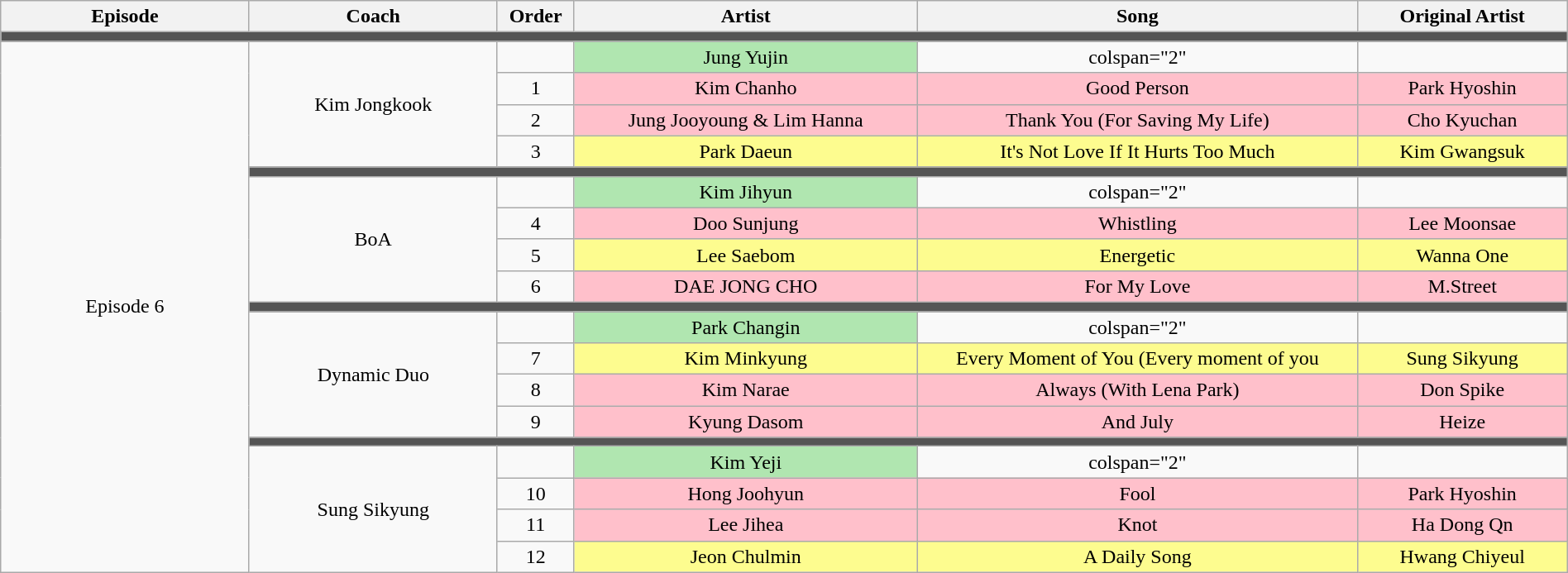<table class="wikitable" style="text-align: center; width:100%;">
<tr>
<th style="width:13%;">Episode</th>
<th style="width:13%;">Coach</th>
<th style="width:04%;">Order</th>
<th style="width:18%;">Artist</th>
<th style="width:23%;">Song</th>
<th style="width:11%;">Original Artist</th>
</tr>
<tr>
<td colspan="6" style="background:#555;"></td>
</tr>
<tr>
<td rowspan="19">Episode 6<br><small></small></td>
<td rowspan="4">Kim Jongkook</td>
<td></td>
<td style="background:#b0e6b0;">Jung Yujin</td>
<td>colspan="2" </td>
</tr>
<tr>
<td>1</td>
<td style="background:pink;">Kim Chanho</td>
<td style="background:pink;">Good Person</td>
<td style="background:pink;">Park Hyoshin</td>
</tr>
<tr>
<td>2</td>
<td style="background:pink;">Jung Jooyoung & Lim Hanna</td>
<td style="background:pink;">Thank You (For Saving My Life)</td>
<td style="background:pink;">Cho Kyuchan</td>
</tr>
<tr>
<td>3</td>
<td style="background:#fdfc8f;">Park Daeun</td>
<td style="background:#fdfc8f;">It's Not Love If It Hurts Too Much</td>
<td style="background:#fdfc8f;">Kim Gwangsuk</td>
</tr>
<tr>
<td colspan="5" style="background:#555;"></td>
</tr>
<tr>
<td rowspan="4">BoA</td>
<td></td>
<td style="background:#b0e6b0;">Kim Jihyun</td>
<td>colspan="2" </td>
</tr>
<tr>
<td>4</td>
<td style="background:pink;">Doo Sunjung</td>
<td style="background:pink;">Whistling</td>
<td style="background:pink;">Lee Moonsae</td>
</tr>
<tr>
<td>5</td>
<td style="background:#fdfc8f;">Lee Saebom</td>
<td style="background:#fdfc8f;">Energetic</td>
<td style="background:#fdfc8f;">Wanna One</td>
</tr>
<tr>
<td>6</td>
<td style="background:pink;">DAE JONG CHO</td>
<td style="background:pink;">For My Love</td>
<td style="background:pink;">M.Street</td>
</tr>
<tr>
<td colspan="5" style="background:#555;"></td>
</tr>
<tr>
<td rowspan="4">Dynamic Duo</td>
<td></td>
<td style="background:#b0e6b0;">Park Changin</td>
<td>colspan="2" </td>
</tr>
<tr>
<td>7</td>
<td style="background:#fdfc8f;">Kim Minkyung</td>
<td style="background:#fdfc8f;">Every Moment of You (Every moment of you</td>
<td style="background:#fdfc8f;">Sung Sikyung</td>
</tr>
<tr>
<td>8</td>
<td style="background:pink;">Kim Narae</td>
<td style="background:pink;">Always (With Lena Park)</td>
<td style="background:pink;">Don Spike</td>
</tr>
<tr>
<td>9</td>
<td style="background:pink;">Kyung Dasom</td>
<td style="background:pink;">And July</td>
<td style="background:pink;">Heize</td>
</tr>
<tr>
<td colspan="5" style="background:#555;"></td>
</tr>
<tr>
<td rowspan="4">Sung Sikyung</td>
<td></td>
<td style="background:#b0e6b0;">Kim Yeji</td>
<td>colspan="2" </td>
</tr>
<tr>
<td>10</td>
<td style="background:pink;">Hong Joohyun</td>
<td style="background:pink;">Fool</td>
<td style="background:pink;">Park Hyoshin</td>
</tr>
<tr>
<td>11</td>
<td style="background:pink;">Lee Jihea</td>
<td style="background:pink;">Knot</td>
<td style="background:pink;">Ha Dong Qn</td>
</tr>
<tr>
<td>12</td>
<td style="background:#fdfc8f;">Jeon Chulmin</td>
<td style="background:#fdfc8f;">A Daily Song</td>
<td style="background:#fdfc8f;">Hwang Chiyeul</td>
</tr>
</table>
